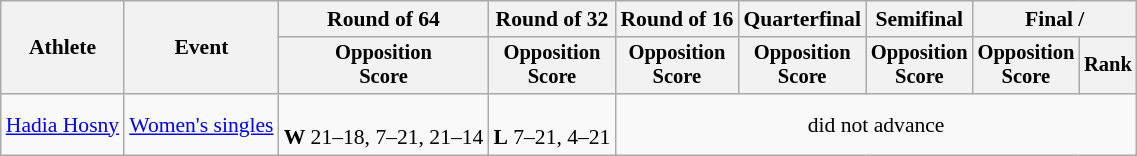<table class=wikitable style="font-size:90%">
<tr>
<th rowspan="2">Athlete</th>
<th rowspan="2">Event</th>
<th>Round of 64</th>
<th>Round of 32</th>
<th>Round of 16</th>
<th>Quarterfinal</th>
<th>Semifinal</th>
<th colspan=2>Final / </th>
</tr>
<tr style="font-size:95%">
<th>Opposition<br>Score</th>
<th>Opposition<br>Score</th>
<th>Opposition<br>Score</th>
<th>Opposition<br>Score</th>
<th>Opposition<br>Score</th>
<th>Opposition<br>Score</th>
<th>Rank</th>
</tr>
<tr align=center>
<td align=left><a href='#'>Hadia Hosny</a></td>
<td align=left><a href='#'>Women's singles</a></td>
<td><br><strong>W</strong> 21–18, 7–21, 21–14</td>
<td><br><strong>L</strong> 7–21, 4–21</td>
<td colspan=5>did not advance</td>
</tr>
</table>
